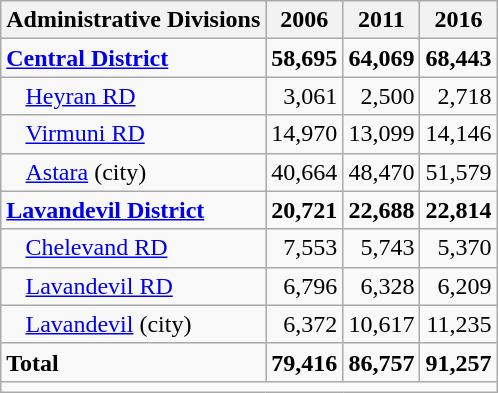<table class="wikitable">
<tr>
<th>Administrative Divisions</th>
<th>2006</th>
<th>2011</th>
<th>2016</th>
</tr>
<tr>
<td><strong><a href='#'>Central District</a></strong></td>
<td style="text-align: right;"><strong>58,695</strong></td>
<td style="text-align: right;"><strong>64,069</strong></td>
<td style="text-align: right;"><strong>68,443</strong></td>
</tr>
<tr>
<td style="padding-left: 1em;"><a href='#'>Heyran RD</a></td>
<td style="text-align: right;">3,061</td>
<td style="text-align: right;">2,500</td>
<td style="text-align: right;">2,718</td>
</tr>
<tr>
<td style="padding-left: 1em;"><a href='#'>Virmuni RD</a></td>
<td style="text-align: right;">14,970</td>
<td style="text-align: right;">13,099</td>
<td style="text-align: right;">14,146</td>
</tr>
<tr>
<td style="padding-left: 1em;"><a href='#'>Astara</a> (city)</td>
<td style="text-align: right;">40,664</td>
<td style="text-align: right;">48,470</td>
<td style="text-align: right;">51,579</td>
</tr>
<tr>
<td><strong><a href='#'>Lavandevil District</a></strong></td>
<td style="text-align: right;"><strong>20,721</strong></td>
<td style="text-align: right;"><strong>22,688</strong></td>
<td style="text-align: right;"><strong>22,814</strong></td>
</tr>
<tr>
<td style="padding-left: 1em;"><a href='#'>Chelevand RD</a></td>
<td style="text-align: right;">7,553</td>
<td style="text-align: right;">5,743</td>
<td style="text-align: right;">5,370</td>
</tr>
<tr>
<td style="padding-left: 1em;"><a href='#'>Lavandevil RD</a></td>
<td style="text-align: right;">6,796</td>
<td style="text-align: right;">6,328</td>
<td style="text-align: right;">6,209</td>
</tr>
<tr>
<td style="padding-left: 1em;"><a href='#'>Lavandevil</a> (city)</td>
<td style="text-align: right;">6,372</td>
<td style="text-align: right;">10,617</td>
<td style="text-align: right;">11,235</td>
</tr>
<tr>
<td><strong>Total</strong></td>
<td style="text-align: right;"><strong>79,416</strong></td>
<td style="text-align: right;"><strong>86,757</strong></td>
<td style="text-align: right;"><strong>91,257</strong></td>
</tr>
<tr>
<td colspan=4></td>
</tr>
</table>
